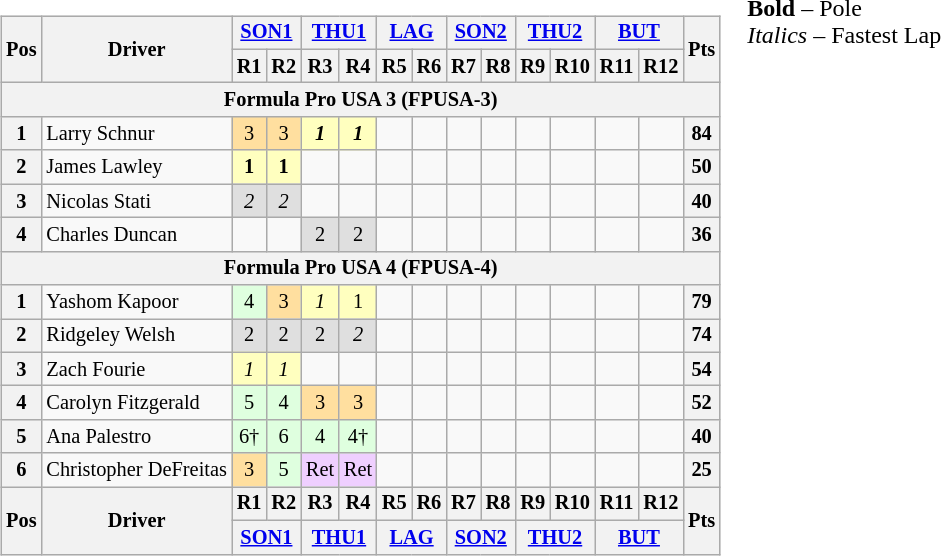<table>
<tr>
<td valign="top"><br><table class="wikitable" style="font-size:85%; text-align:center">
<tr>
<th rowspan="2" valign="middle">Pos</th>
<th rowspan="2" valign="middle">Driver</th>
<th colspan="2"><a href='#'>SON1</a></th>
<th colspan="2"><a href='#'>THU1</a></th>
<th colspan="2"><a href='#'>LAG</a></th>
<th colspan="2"><a href='#'>SON2</a></th>
<th colspan="2"><a href='#'>THU2</a></th>
<th colspan="2"><a href='#'>BUT</a></th>
<th rowspan="2" valign="middle">Pts</th>
</tr>
<tr>
<th>R1</th>
<th>R2</th>
<th>R3</th>
<th>R4</th>
<th>R5</th>
<th>R6</th>
<th>R7</th>
<th>R8</th>
<th>R9</th>
<th>R10</th>
<th>R11</th>
<th>R12</th>
</tr>
<tr>
<th colspan="15">Formula Pro USA 3 (FPUSA-3)</th>
</tr>
<tr>
<th>1</th>
<td nowrap="" align="left"> Larry Schnur</td>
<td style="background:#ffdf9f;">3</td>
<td style="background:#ffdf9f;">3</td>
<td style="background:#ffffbf;"><strong><em>1</em></strong></td>
<td style="background:#ffffbf;"><strong><em>1</em></strong></td>
<td></td>
<td></td>
<td></td>
<td></td>
<td></td>
<td></td>
<td></td>
<td></td>
<th>84</th>
</tr>
<tr>
<th>2</th>
<td align="left"> James Lawley</td>
<td style="background:#ffffbf;"><strong>1</strong></td>
<td style="background:#ffffbf;"><strong>1</strong></td>
<td></td>
<td></td>
<td></td>
<td></td>
<td></td>
<td></td>
<td></td>
<td></td>
<td></td>
<td></td>
<th>50</th>
</tr>
<tr>
<th>3</th>
<td align="left"> Nicolas Stati</td>
<td style="background:#dfdfdf;"><em>2</em></td>
<td style="background:#dfdfdf;"><em>2</em></td>
<td></td>
<td></td>
<td></td>
<td></td>
<td></td>
<td></td>
<td></td>
<td></td>
<td></td>
<td></td>
<th>40</th>
</tr>
<tr>
<th>4</th>
<td align="left"> Charles Duncan</td>
<td></td>
<td></td>
<td style="background:#dfdfdf;">2</td>
<td style="background:#dfdfdf;">2</td>
<td></td>
<td></td>
<td></td>
<td></td>
<td></td>
<td></td>
<td></td>
<td></td>
<th>36</th>
</tr>
<tr>
<th colspan="15">Formula Pro USA 4 (FPUSA-4)</th>
</tr>
<tr>
<th>1</th>
<td align="left"> Yashom Kapoor</td>
<td style="background:#dfffdf;">4</td>
<td style="background:#ffdf9f;">3</td>
<td style="background:#ffffbf;"><em>1</em></td>
<td style="background:#ffffbf;">1</td>
<td></td>
<td></td>
<td></td>
<td></td>
<td></td>
<td></td>
<td></td>
<td></td>
<th>79</th>
</tr>
<tr>
<th>2</th>
<td align="left"> Ridgeley Welsh</td>
<td style="background:#dfdfdf;">2</td>
<td style="background:#dfdfdf;">2</td>
<td style="background:#dfdfdf;">2</td>
<td style="background:#dfdfdf;"><em>2</em></td>
<td></td>
<td></td>
<td></td>
<td></td>
<td></td>
<td></td>
<td></td>
<td></td>
<th>74</th>
</tr>
<tr>
<th>3</th>
<td align="left"> Zach Fourie</td>
<td style="background:#ffffbf;"><em>1</em></td>
<td style="background:#ffffbf;"><em>1</em></td>
<td></td>
<td></td>
<td></td>
<td></td>
<td></td>
<td></td>
<td></td>
<td></td>
<td></td>
<td></td>
<th>54</th>
</tr>
<tr>
<th>4</th>
<td align="left"> Carolyn Fitzgerald</td>
<td style="background:#dfffdf;">5</td>
<td style="background:#dfffdf;">4</td>
<td style="background:#ffdf9f;">3</td>
<td style="background:#ffdf9f;">3</td>
<td></td>
<td></td>
<td></td>
<td></td>
<td></td>
<td></td>
<td></td>
<td></td>
<th>52</th>
</tr>
<tr>
<th>5</th>
<td align="left"> Ana Palestro</td>
<td style="background:#dfffdf;">6†</td>
<td style="background:#dfffdf;">6</td>
<td style="background:#dfffdf;">4</td>
<td style="background:#dfffdf;">4†</td>
<td></td>
<td></td>
<td></td>
<td></td>
<td></td>
<td></td>
<td></td>
<td></td>
<th>40</th>
</tr>
<tr>
<th>6</th>
<td align="left"> Christopher DeFreitas</td>
<td style="background:#ffdf9f;">3</td>
<td style="background:#dfffdf;">5</td>
<td style="background:#efcfff;">Ret</td>
<td style="background:#efcfff;">Ret</td>
<td></td>
<td></td>
<td></td>
<td></td>
<td></td>
<td></td>
<td></td>
<td></td>
<th>25</th>
</tr>
<tr>
<th rowspan="2">Pos</th>
<th rowspan="2">Driver</th>
<th>R1</th>
<th>R2</th>
<th>R3</th>
<th>R4</th>
<th>R5</th>
<th>R6</th>
<th>R7</th>
<th>R8</th>
<th>R9</th>
<th>R10</th>
<th>R11</th>
<th>R12</th>
<th rowspan="2">Pts</th>
</tr>
<tr valign="top">
<th colspan="2"><a href='#'>SON1</a></th>
<th colspan="2"><a href='#'>THU1</a></th>
<th colspan="2"><a href='#'>LAG</a></th>
<th colspan="2"><a href='#'>SON2</a></th>
<th colspan="2"><a href='#'>THU2</a></th>
<th colspan="2"><a href='#'>BUT</a></th>
</tr>
</table>
</td>
<td valign="top"><br><strong>Bold</strong> – Pole<br><em>Italics</em> – Fastest Lap</td>
</tr>
</table>
